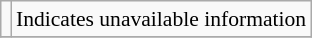<table class="wikitable" style="margin-left: auto; margin-right: auto; font-size:90%;">
<tr>
<td scope="row"></td>
<td>Indicates unavailable information</td>
</tr>
<tr>
</tr>
</table>
